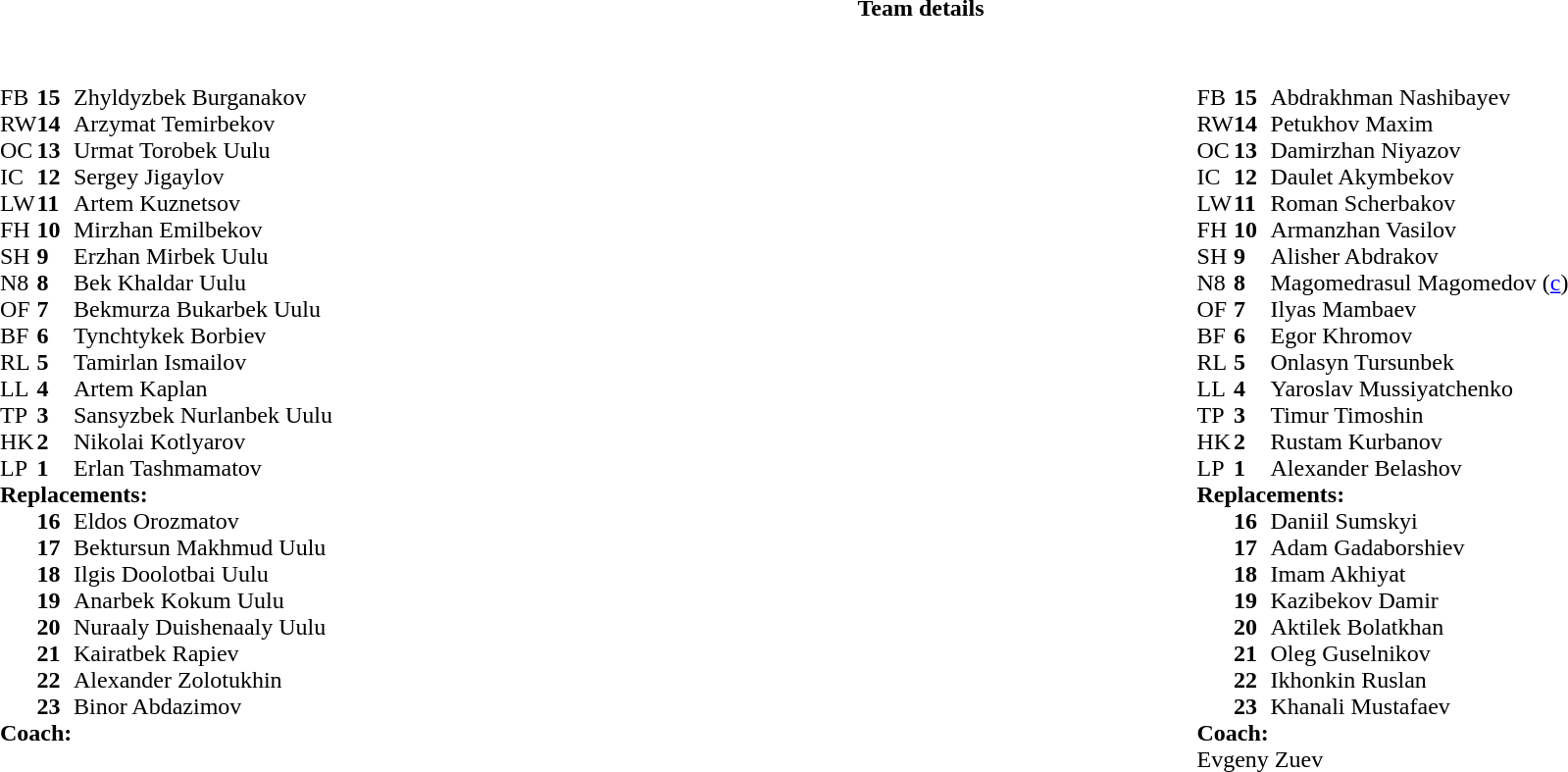<table class="collapsible collapsed" border="0" style="width:100%;">
<tr>
<th>Team details</th>
</tr>
<tr>
<td><br><table style="width:100%">
<tr>
<td style="vertical-align:top;width:50%"><br><table cellspacing="0" cellpadding="0">
<tr>
<th width="25"></th>
<th width="25"></th>
</tr>
<tr>
<td>FB</td>
<td><strong>15</strong></td>
<td>Zhyldyzbek Burganakov</td>
</tr>
<tr>
<td>RW</td>
<td><strong>14</strong></td>
<td>Arzymat Temirbekov</td>
</tr>
<tr>
<td>OC</td>
<td><strong>13</strong></td>
<td>Urmat Torobek Uulu</td>
</tr>
<tr>
<td>IC</td>
<td><strong>12</strong></td>
<td>Sergey Jigaylov</td>
</tr>
<tr>
<td>LW</td>
<td><strong>11</strong></td>
<td>Artem Kuznetsov</td>
</tr>
<tr>
<td>FH</td>
<td><strong>10</strong></td>
<td>Mirzhan Emilbekov</td>
</tr>
<tr>
<td>SH</td>
<td><strong>9</strong></td>
<td>Erzhan Mirbek Uulu</td>
</tr>
<tr>
<td>N8</td>
<td><strong>8</strong></td>
<td>Bek Khaldar Uulu</td>
</tr>
<tr>
<td>OF</td>
<td><strong>7</strong></td>
<td>Bekmurza Bukarbek Uulu</td>
</tr>
<tr>
<td>BF</td>
<td><strong>6</strong></td>
<td>Tynchtykek Borbiev</td>
</tr>
<tr>
<td>RL</td>
<td><strong>5</strong></td>
<td>Tamirlan Ismailov</td>
</tr>
<tr>
<td>LL</td>
<td><strong>4</strong></td>
<td>Artem Kaplan</td>
</tr>
<tr>
<td>TP</td>
<td><strong>3</strong></td>
<td>Sansyzbek Nurlanbek Uulu</td>
</tr>
<tr>
<td>HK</td>
<td><strong>2</strong></td>
<td>Nikolai Kotlyarov</td>
</tr>
<tr>
<td>LP</td>
<td><strong>1</strong></td>
<td>Erlan Tashmamatov</td>
</tr>
<tr>
<td colspan="3"><strong>Replacements:</strong></td>
</tr>
<tr>
<td></td>
<td><strong>16</strong></td>
<td>Eldos Orozmatov</td>
</tr>
<tr>
<td></td>
<td><strong>17</strong></td>
<td>Bektursun Makhmud Uulu</td>
</tr>
<tr>
<td></td>
<td><strong>18</strong></td>
<td>Ilgis Doolotbai Uulu</td>
</tr>
<tr>
<td></td>
<td><strong>19</strong></td>
<td>Anarbek Kokum Uulu</td>
</tr>
<tr>
<td></td>
<td><strong>20</strong></td>
<td>Nuraaly Duishenaaly Uulu</td>
</tr>
<tr>
<td></td>
<td><strong>21</strong></td>
<td>Kairatbek Rapiev</td>
</tr>
<tr>
<td></td>
<td><strong>22</strong></td>
<td>Alexander Zolotukhin</td>
</tr>
<tr>
<td></td>
<td><strong>23</strong></td>
<td>Binor Abdazimov</td>
</tr>
<tr>
<td colspan="3"><strong>Coach:</strong></td>
</tr>
<tr>
<td colspan="3"></td>
</tr>
</table>
</td>
<td style="vertical-align:top;width:50%"><br><table cellspacing="0" cellpadding="0" style="margin:auto">
<tr>
<th width="25"></th>
<th width="25"></th>
</tr>
<tr>
<td>FB</td>
<td><strong>15</strong></td>
<td>Abdrakhman Nashibayev</td>
</tr>
<tr>
<td>RW</td>
<td><strong>14</strong></td>
<td>Petukhov Maxim</td>
</tr>
<tr>
<td>OC</td>
<td><strong>13</strong></td>
<td>Damirzhan Niyazov</td>
</tr>
<tr>
<td>IC</td>
<td><strong>12</strong></td>
<td>Daulet Akymbekov</td>
</tr>
<tr>
<td>LW</td>
<td><strong>11</strong></td>
<td>Roman Scherbakov</td>
</tr>
<tr>
<td>FH</td>
<td><strong>10</strong></td>
<td>Armanzhan Vasilov</td>
</tr>
<tr>
<td>SH</td>
<td><strong>9</strong></td>
<td>Alisher Abdrakov</td>
</tr>
<tr>
<td>N8</td>
<td><strong>8</strong></td>
<td>Magomedrasul Magomedov (<a href='#'>c</a>)</td>
</tr>
<tr>
<td>OF</td>
<td><strong>7</strong></td>
<td>Ilyas Mambaev</td>
</tr>
<tr>
<td>BF</td>
<td><strong>6</strong></td>
<td>Egor Khromov</td>
</tr>
<tr>
<td>RL</td>
<td><strong>5</strong></td>
<td>Onlasyn Tursunbek</td>
</tr>
<tr>
<td>LL</td>
<td><strong>4</strong></td>
<td>Yaroslav Mussiyatchenko</td>
</tr>
<tr>
<td>TP</td>
<td><strong>3</strong></td>
<td>Timur Timoshin</td>
</tr>
<tr>
<td>HK</td>
<td><strong>2</strong></td>
<td>Rustam Kurbanov</td>
</tr>
<tr>
<td>LP</td>
<td><strong>1</strong></td>
<td>Alexander Belashov</td>
</tr>
<tr>
<td colspan="3"><strong>Replacements:</strong></td>
</tr>
<tr>
<td></td>
<td><strong>16</strong></td>
<td>Daniil Sumskyi</td>
</tr>
<tr>
<td></td>
<td><strong>17</strong></td>
<td>Adam Gadaborshiev</td>
</tr>
<tr>
<td></td>
<td><strong>18</strong></td>
<td>Imam Akhiyat</td>
</tr>
<tr>
<td></td>
<td><strong>19</strong></td>
<td>Kazibekov Damir</td>
</tr>
<tr>
<td></td>
<td><strong>20</strong></td>
<td>Aktilek Bolatkhan</td>
</tr>
<tr>
<td></td>
<td><strong>21</strong></td>
<td>Oleg Guselnikov</td>
</tr>
<tr>
<td></td>
<td><strong>22</strong></td>
<td>Ikhonkin Ruslan</td>
</tr>
<tr>
<td></td>
<td><strong>23</strong></td>
<td>Khanali Mustafaev</td>
</tr>
<tr>
<td colspan="3"><strong>Coach:</strong></td>
</tr>
<tr>
<td colspan="4"> Evgeny Zuev</td>
</tr>
</table>
</td>
</tr>
</table>
</td>
</tr>
</table>
